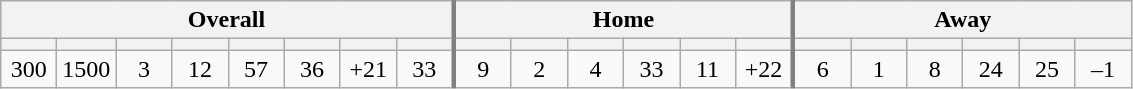<table class="wikitable" style="text-align: center;">
<tr>
<th colspan=8 style="border-right:3px solid grey;">Overall</th>
<th colspan=6 style="border-right:3px solid grey;">Home</th>
<th colspan=6>Away</th>
</tr>
<tr>
<th width=30></th>
<th width=30></th>
<th width=30></th>
<th width=30></th>
<th width=30></th>
<th width=30></th>
<th width=30></th>
<th width=30 style="border-right:3px solid grey;"></th>
<th width=30></th>
<th width=30></th>
<th width=30></th>
<th width=30></th>
<th width=30></th>
<th width=30 style="border-right:3px solid grey;"></th>
<th width=30></th>
<th width=30></th>
<th width=30></th>
<th width=30></th>
<th width=30></th>
<th width=30></th>
</tr>
<tr>
<td>300</td>
<td>1500</td>
<td>3</td>
<td>12</td>
<td>57</td>
<td>36</td>
<td>+21</td>
<td width=30 style="border-right:3px solid grey;">33</td>
<td>9</td>
<td>2</td>
<td>4</td>
<td>33</td>
<td>11</td>
<td width=30 style="border-right:3px solid grey;">+22</td>
<td>6</td>
<td>1</td>
<td>8</td>
<td>24</td>
<td>25</td>
<td>–1</td>
</tr>
</table>
